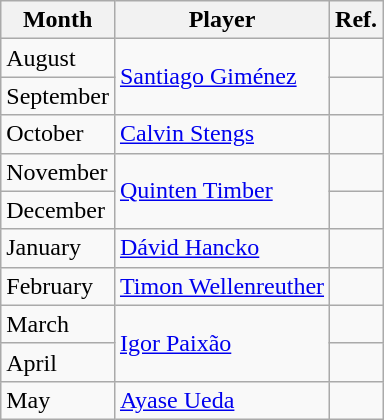<table class="wikitable" style="text-align:left">
<tr>
<th>Month</th>
<th>Player</th>
<th>Ref.</th>
</tr>
<tr>
<td>August</td>
<td rowspan="2"> <a href='#'>Santiago Giménez</a></td>
<td></td>
</tr>
<tr>
<td>September</td>
<td></td>
</tr>
<tr>
<td>October</td>
<td> <a href='#'>Calvin Stengs</a></td>
<td></td>
</tr>
<tr>
<td>November</td>
<td rowspan="2"> <a href='#'>Quinten Timber</a></td>
<td></td>
</tr>
<tr>
<td>December</td>
<td></td>
</tr>
<tr>
<td>January</td>
<td> <a href='#'>Dávid Hancko</a></td>
<td></td>
</tr>
<tr>
<td>February</td>
<td> <a href='#'>Timon Wellenreuther</a></td>
<td></td>
</tr>
<tr>
<td>March</td>
<td rowspan="2"> <a href='#'>Igor Paixão</a></td>
<td></td>
</tr>
<tr>
<td>April</td>
<td></td>
</tr>
<tr>
<td>May</td>
<td> <a href='#'>Ayase Ueda</a></td>
<td></td>
</tr>
</table>
